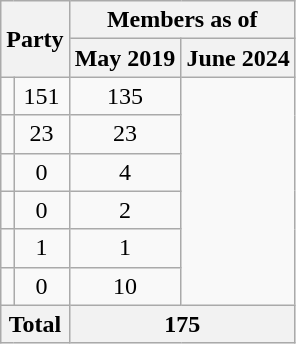<table class="wikitable sortable">
<tr>
<th rowspan=2 colspan="2">Party</th>
<th colspan=2>Members as of</th>
</tr>
<tr>
<th>May 2019</th>
<th>June 2024</th>
</tr>
<tr>
<td></td>
<td style="text-align: center;">151</td>
<td style="text-align: center;">135</td>
</tr>
<tr>
<td></td>
<td style="text-align: center;">23</td>
<td style="text-align: center;">23</td>
</tr>
<tr>
<td></td>
<td style="text-align: center;">0</td>
<td style="text-align: center;">4</td>
</tr>
<tr>
<td></td>
<td style="text-align: center;">0</td>
<td style="text-align: center;">2</td>
</tr>
<tr>
<td></td>
<td style="text-align: center;">1</td>
<td style="text-align: center;">1</td>
</tr>
<tr>
<td></td>
<td style="text-align: center;">0</td>
<td style="text-align: center;">10</td>
</tr>
<tr>
<th colspan="2"><strong>Total</strong></th>
<th colspan=2>175</th>
</tr>
</table>
